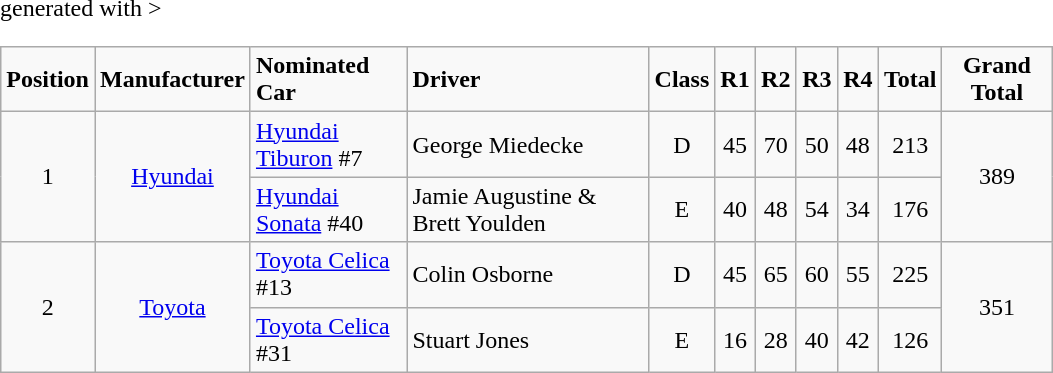<table class="wikitable" <hiddentext>generated with >
<tr style="font-weight:bold">
<td width="47" height="13" align="center">Position</td>
<td width="73">Manufacturer</td>
<td width="97">Nominated Car</td>
<td width="154">Driver</td>
<td width="34" align="center">Class</td>
<td width="18" align="center">R1</td>
<td width="20" align="center">R2</td>
<td width="20" align="center">R3</td>
<td width="20" align="center">R4</td>
<td width="32" align="center">Total</td>
<td width="66" align="center">Grand Total</td>
</tr>
<tr>
<td rowspan="2" height="13" align="center">1</td>
<td rowspan="2" align="center"><a href='#'>Hyundai</a></td>
<td><a href='#'>Hyundai Tiburon</a> #7</td>
<td>George Miedecke</td>
<td align="center">D</td>
<td align="center">45</td>
<td align="center">70</td>
<td align="center">50</td>
<td align="center">48</td>
<td align="center">213</td>
<td rowspan="2" align="center">389</td>
</tr>
<tr>
<td><a href='#'>Hyundai Sonata</a> #40</td>
<td>Jamie Augustine & Brett Youlden</td>
<td align="center">E</td>
<td align="center">40</td>
<td align="center">48</td>
<td align="center">54</td>
<td align="center">34</td>
<td align="center">176</td>
</tr>
<tr>
<td rowspan="2" height="13" align="center">2</td>
<td rowspan="2" align="center"><a href='#'>Toyota</a></td>
<td><a href='#'>Toyota Celica</a> #13</td>
<td>Colin Osborne</td>
<td align="center">D</td>
<td align="center">45</td>
<td align="center">65</td>
<td align="center">60</td>
<td align="center">55</td>
<td align="center">225</td>
<td rowspan="2" align="center">351</td>
</tr>
<tr>
<td><a href='#'>Toyota Celica</a> #31</td>
<td>Stuart Jones</td>
<td align="center">E</td>
<td align="center">16</td>
<td align="center">28</td>
<td align="center">40</td>
<td align="center">42</td>
<td align="center">126</td>
</tr>
</table>
